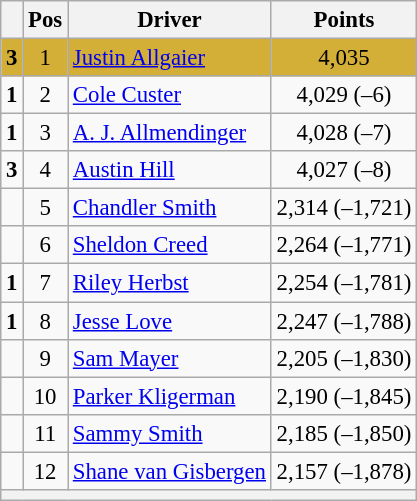<table class="wikitable" style="font-size: 95%;">
<tr>
<th></th>
<th>Pos</th>
<th>Driver</th>
<th>Points</th>
</tr>
<tr style="background:#D4AF37;">
<td align="left"> <strong>3</strong></td>
<td style="text-align:center;">1</td>
<td><a href='#'>Justin Allgaier</a></td>
<td style="text-align:center;">4,035</td>
</tr>
<tr>
<td align="left"> <strong>1</strong></td>
<td style="text-align:center;">2</td>
<td><a href='#'>Cole Custer</a></td>
<td style="text-align:center;">4,029 (–6)</td>
</tr>
<tr>
<td align="left"> <strong>1</strong></td>
<td style="text-align:center;">3</td>
<td><a href='#'>A. J. Allmendinger</a></td>
<td style="text-align:center;">4,028 (–7)</td>
</tr>
<tr>
<td align="left"> <strong>3</strong></td>
<td style="text-align:center;">4</td>
<td><a href='#'>Austin Hill</a></td>
<td style="text-align:center;">4,027 (–8)</td>
</tr>
<tr>
<td align="left"></td>
<td style="text-align:center;">5</td>
<td><a href='#'>Chandler Smith</a></td>
<td style="text-align:center;">2,314 (–1,721)</td>
</tr>
<tr>
<td align="left"></td>
<td style="text-align:center;">6</td>
<td><a href='#'>Sheldon Creed</a></td>
<td style="text-align:center;">2,264 (–1,771)</td>
</tr>
<tr>
<td align="left"> <strong>1</strong></td>
<td style="text-align:center;">7</td>
<td><a href='#'>Riley Herbst</a></td>
<td style="text-align:center;">2,254 (–1,781)</td>
</tr>
<tr>
<td align="left"> <strong>1</strong></td>
<td style="text-align:center;">8</td>
<td><a href='#'>Jesse Love</a></td>
<td style="text-align:center;">2,247 (–1,788)</td>
</tr>
<tr>
<td align="left"></td>
<td style="text-align:center;">9</td>
<td><a href='#'>Sam Mayer</a></td>
<td style="text-align:center;">2,205 (–1,830)</td>
</tr>
<tr>
<td align="left"></td>
<td style="text-align:center;">10</td>
<td><a href='#'>Parker Kligerman</a></td>
<td style="text-align:center;">2,190 (–1,845)</td>
</tr>
<tr>
<td align="left"></td>
<td style="text-align:center;">11</td>
<td><a href='#'>Sammy Smith</a></td>
<td style="text-align:center;">2,185 (–1,850)</td>
</tr>
<tr>
<td align="left"></td>
<td style="text-align:center;">12</td>
<td><a href='#'>Shane van Gisbergen</a></td>
<td style="text-align:center;">2,157 (–1,878)</td>
</tr>
<tr class="sortbottom">
<th colspan="9"></th>
</tr>
</table>
